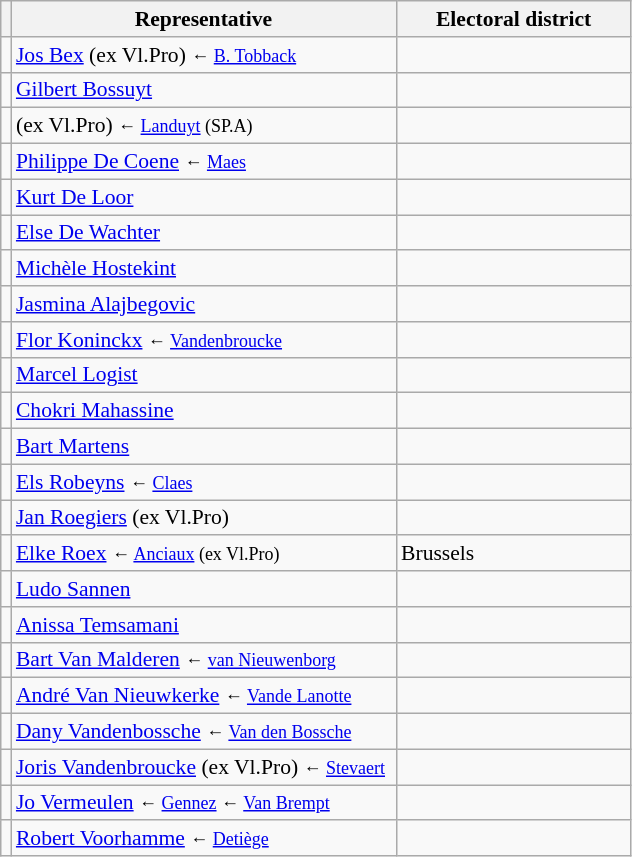<table class="sortable wikitable" style="text-align:left; font-size:90%">
<tr>
<th></th>
<th width="250">Representative</th>
<th width="150">Electoral district</th>
</tr>
<tr>
<td></td>
<td><a href='#'>Jos Bex</a> (ex Vl.Pro) <small>← <a href='#'>B. Tobback</a></small></td>
<td></td>
</tr>
<tr>
<td></td>
<td><a href='#'>Gilbert Bossuyt</a></td>
<td></td>
</tr>
<tr>
<td></td>
<td> (ex Vl.Pro) <small>← <a href='#'>Landuyt</a> (SP.A)</small></td>
<td></td>
</tr>
<tr>
<td></td>
<td><a href='#'>Philippe De Coene</a> <small>← <a href='#'>Maes</a></small></td>
<td></td>
</tr>
<tr>
<td></td>
<td><a href='#'>Kurt De Loor</a></td>
<td></td>
</tr>
<tr>
<td></td>
<td><a href='#'>Else De Wachter</a></td>
<td></td>
</tr>
<tr>
<td></td>
<td><a href='#'>Michèle Hostekint</a></td>
<td></td>
</tr>
<tr>
<td></td>
<td><a href='#'>Jasmina Alajbegovic</a></td>
<td></td>
</tr>
<tr>
<td></td>
<td><a href='#'>Flor Koninckx</a> <small>← <a href='#'>Vandenbroucke</a></small></td>
<td></td>
</tr>
<tr>
<td></td>
<td><a href='#'>Marcel Logist</a></td>
<td></td>
</tr>
<tr>
<td></td>
<td><a href='#'>Chokri Mahassine</a></td>
<td></td>
</tr>
<tr>
<td></td>
<td><a href='#'>Bart Martens</a></td>
<td></td>
</tr>
<tr>
<td></td>
<td><a href='#'>Els Robeyns</a> <small>← <a href='#'>Claes</a></small></td>
<td></td>
</tr>
<tr>
<td></td>
<td><a href='#'>Jan Roegiers</a> (ex Vl.Pro)</td>
<td></td>
</tr>
<tr>
<td></td>
<td><a href='#'>Elke Roex</a> <small>← <a href='#'>Anciaux</a> (ex Vl.Pro)</small></td>
<td>Brussels</td>
</tr>
<tr>
<td></td>
<td><a href='#'>Ludo Sannen</a></td>
<td></td>
</tr>
<tr>
<td></td>
<td><a href='#'>Anissa Temsamani</a></td>
<td></td>
</tr>
<tr>
<td></td>
<td><a href='#'>Bart Van Malderen</a> <small>← <a href='#'>van Nieuwenborg</a></small></td>
<td></td>
</tr>
<tr>
<td></td>
<td><a href='#'>André Van Nieuwkerke</a> <small>← <a href='#'>Vande Lanotte</a></small></td>
<td></td>
</tr>
<tr>
<td></td>
<td><a href='#'>Dany Vandenbossche</a> <small>← <a href='#'>Van den Bossche</a></small></td>
<td></td>
</tr>
<tr>
<td></td>
<td><a href='#'>Joris Vandenbroucke</a> (ex Vl.Pro) <small>← <a href='#'>Stevaert</a></small></td>
<td></td>
</tr>
<tr>
<td></td>
<td><a href='#'>Jo Vermeulen</a> <small>← <a href='#'>Gennez</a> ← <a href='#'>Van Brempt</a></small></td>
<td></td>
</tr>
<tr>
<td></td>
<td><a href='#'>Robert Voorhamme</a> <small>← <a href='#'>Detiège</a></small></td>
<td></td>
</tr>
</table>
